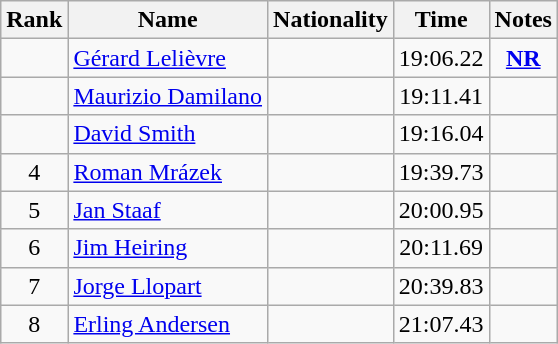<table class="wikitable sortable" style="text-align:center">
<tr>
<th>Rank</th>
<th>Name</th>
<th>Nationality</th>
<th>Time</th>
<th>Notes</th>
</tr>
<tr>
<td></td>
<td align="left"><a href='#'>Gérard Lelièvre</a></td>
<td align=left></td>
<td>19:06.22</td>
<td><strong><a href='#'>NR</a></strong></td>
</tr>
<tr>
<td></td>
<td align="left"><a href='#'>Maurizio Damilano</a></td>
<td align=left></td>
<td>19:11.41</td>
<td></td>
</tr>
<tr>
<td></td>
<td align="left"><a href='#'>David Smith</a></td>
<td align=left></td>
<td>19:16.04</td>
<td></td>
</tr>
<tr>
<td>4</td>
<td align="left"><a href='#'>Roman Mrázek</a></td>
<td align=left></td>
<td>19:39.73</td>
<td></td>
</tr>
<tr>
<td>5</td>
<td align="left"><a href='#'>Jan Staaf</a></td>
<td align=left></td>
<td>20:00.95</td>
<td></td>
</tr>
<tr>
<td>6</td>
<td align="left"><a href='#'>Jim Heiring</a></td>
<td align=left></td>
<td>20:11.69</td>
<td></td>
</tr>
<tr>
<td>7</td>
<td align="left"><a href='#'>Jorge Llopart</a></td>
<td align=left></td>
<td>20:39.83</td>
<td></td>
</tr>
<tr>
<td>8</td>
<td align="left"><a href='#'>Erling Andersen</a></td>
<td align=left></td>
<td>21:07.43</td>
<td></td>
</tr>
</table>
